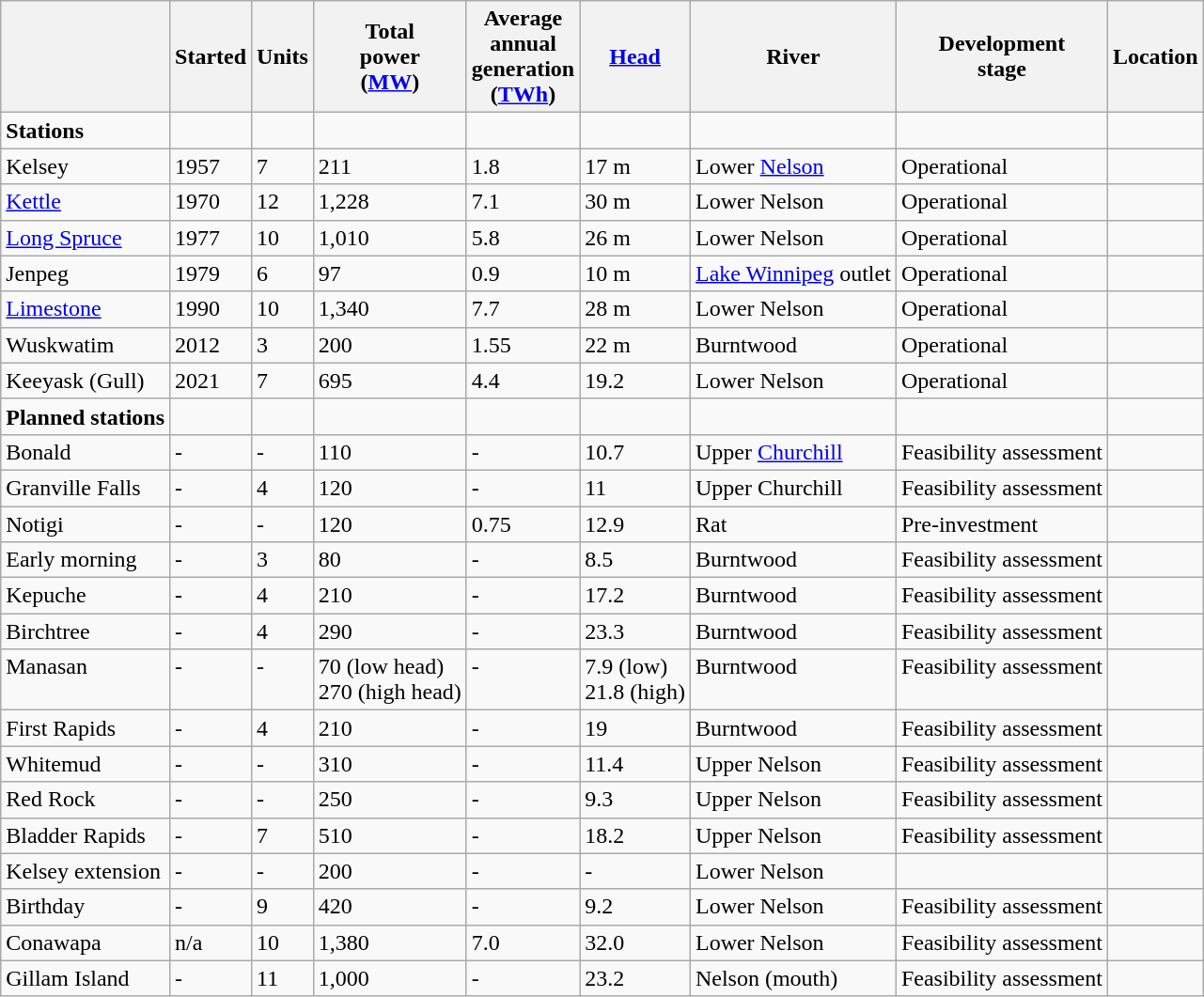<table class="wikitable sortable">
<tr>
<th align=left></th>
<th align=left>Started</th>
<th align=left>Units</th>
<th align=left>Total<br>power<br>(<a href='#'>MW</a>)</th>
<th align=left>Average<br>annual<br>generation<br>(<a href='#'>TWh</a>)</th>
<th align=left><a href='#'>Head</a></th>
<th align=left>River</th>
<th align=left>Development<br> stage</th>
<th align=left>Location</th>
</tr>
<tr valign=top style="border-bottom:1px solid #999;">
<td><strong>Stations</strong></td>
<td></td>
<td></td>
<td></td>
<td></td>
<td></td>
<td></td>
<td></td>
</tr>
<tr valign=top style="border-bottom:1px solid #999;">
<td>Kelsey</td>
<td>1957</td>
<td>7</td>
<td>211 </td>
<td>1.8</td>
<td>17 m</td>
<td>Lower <a href='#'>Nelson</a></td>
<td>Operational</td>
<td></td>
</tr>
<tr valign=top style="border-bottom:1px solid #999;">
<td><a href='#'>Kettle</a></td>
<td>1970</td>
<td>12</td>
<td>1,228</td>
<td>7.1</td>
<td>30 m</td>
<td>Lower Nelson</td>
<td>Operational</td>
<td></td>
</tr>
<tr valign=top style="border-bottom:1px solid #999;">
<td><a href='#'>Long Spruce</a></td>
<td>1977</td>
<td>10</td>
<td>1,010</td>
<td>5.8</td>
<td>26 m</td>
<td>Lower Nelson</td>
<td>Operational</td>
<td></td>
</tr>
<tr valign=top style="border-bottom:1px solid #999;">
<td>Jenpeg</td>
<td>1979</td>
<td>6</td>
<td>97</td>
<td>0.9</td>
<td>10 m</td>
<td><a href='#'>Lake Winnipeg</a> outlet</td>
<td>Operational</td>
<td></td>
</tr>
<tr valign=top style="border-bottom:1px solid #999;">
<td><a href='#'>Limestone</a></td>
<td>1990</td>
<td>10</td>
<td>1,340</td>
<td>7.7</td>
<td>28 m</td>
<td>Lower Nelson</td>
<td>Operational</td>
<td></td>
</tr>
<tr valign=top style="border-bottom:1px solid #999;">
<td>Wuskwatim</td>
<td>2012</td>
<td>3</td>
<td>200</td>
<td>1.55</td>
<td>22 m</td>
<td>Burntwood</td>
<td>Operational</td>
<td></td>
</tr>
<tr valign=top style="border-bottom:1px solid #999;">
<td>Keeyask (Gull)</td>
<td>2021</td>
<td>7</td>
<td>695</td>
<td>4.4</td>
<td>19.2</td>
<td>Lower Nelson</td>
<td>Operational</td>
<td></td>
</tr>
<tr valign=top style="border-bottom:1px solid #999;">
<td><strong>Planned stations</strong></td>
<td></td>
<td></td>
<td></td>
<td></td>
<td></td>
<td></td>
<td></td>
<td></td>
</tr>
<tr valign=top style="border-bottom:1px solid #999;">
<td>Bonald</td>
<td>-</td>
<td>-</td>
<td>110</td>
<td>-</td>
<td>10.7</td>
<td>Upper <a href='#'>Churchill</a></td>
<td>Feasibility assessment</td>
<td></td>
</tr>
<tr valign=top style="border-bottom:1px solid #999;">
<td>Granville Falls</td>
<td>-</td>
<td>4</td>
<td>120</td>
<td>-</td>
<td>11</td>
<td>Upper Churchill</td>
<td>Feasibility assessment</td>
<td></td>
</tr>
<tr valign=top style="border-bottom:1px solid #999;">
<td>Notigi</td>
<td>-</td>
<td>-</td>
<td>120</td>
<td>0.75</td>
<td>12.9</td>
<td>Rat</td>
<td>Pre-investment</td>
<td></td>
</tr>
<tr valign=top style="border-bottom:1px solid #999;">
<td>Early morning</td>
<td>-</td>
<td>3</td>
<td>80</td>
<td>-</td>
<td>8.5</td>
<td>Burntwood</td>
<td>Feasibility assessment</td>
<td></td>
</tr>
<tr valign=top style="border-bottom:1px solid #999;">
<td>Kepuche </td>
<td>-</td>
<td>4</td>
<td>210</td>
<td>-</td>
<td>17.2</td>
<td>Burntwood</td>
<td>Feasibility assessment</td>
<td></td>
</tr>
<tr valign=top style="border-bottom:1px solid #999;">
<td>Birchtree </td>
<td>-</td>
<td>4</td>
<td>290</td>
<td>-</td>
<td>23.3</td>
<td>Burntwood</td>
<td>Feasibility assessment</td>
<td></td>
</tr>
<tr valign=top style="border-bottom:1px solid #999;">
<td>Manasan</td>
<td>-</td>
<td>-</td>
<td>70 (low head)<br>270 (high head)</td>
<td>-</td>
<td>7.9 (low)<br>21.8 (high)</td>
<td>Burntwood</td>
<td>Feasibility assessment</td>
<td></td>
</tr>
<tr valign=top style="border-bottom:1px solid #999;">
<td>First Rapids</td>
<td>-</td>
<td>4</td>
<td>210</td>
<td>-</td>
<td>19</td>
<td>Burntwood</td>
<td>Feasibility assessment</td>
<td></td>
</tr>
<tr valign=top style="border-bottom:1px solid #999;">
<td>Whitemud </td>
<td>-</td>
<td>-</td>
<td>310</td>
<td>-</td>
<td>11.4</td>
<td>Upper Nelson</td>
<td>Feasibility assessment</td>
<td></td>
</tr>
<tr valign=top style="border-bottom:1px solid #999;">
<td>Red Rock </td>
<td>-</td>
<td>-</td>
<td>250</td>
<td>-</td>
<td>9.3</td>
<td>Upper Nelson</td>
<td>Feasibility assessment</td>
<td></td>
</tr>
<tr valign=top style="border-bottom:1px solid #999;">
<td>Bladder Rapids </td>
<td>-</td>
<td>7</td>
<td>510</td>
<td>-</td>
<td>18.2</td>
<td>Upper Nelson</td>
<td>Feasibility assessment</td>
<td></td>
</tr>
<tr valign=top style="border-bottom:1px solid #999;">
<td>Kelsey extension</td>
<td>-</td>
<td>-</td>
<td>200</td>
<td>-</td>
<td>-</td>
<td>Lower Nelson</td>
<td></td>
</tr>
<tr valign=top style="border-bottom:1px solid #999;">
<td>Birthday</td>
<td>-</td>
<td>9</td>
<td>420</td>
<td>-</td>
<td>9.2</td>
<td>Lower Nelson</td>
<td>Feasibility assessment</td>
<td></td>
</tr>
<tr valign=top style="border-bottom:1px solid #999;">
<td>Conawapa</td>
<td>n/a</td>
<td>10</td>
<td>1,380</td>
<td>7.0</td>
<td>32.0</td>
<td>Lower Nelson</td>
<td>Feasibility assessment</td>
<td></td>
</tr>
<tr valign=top style="border-bottom:1px solid #999;">
<td>Gillam Island</td>
<td>-</td>
<td>11</td>
<td>1,000</td>
<td>-</td>
<td>23.2</td>
<td>Nelson (mouth)</td>
<td>Feasibility assessment</td>
<td></td>
</tr>
</table>
